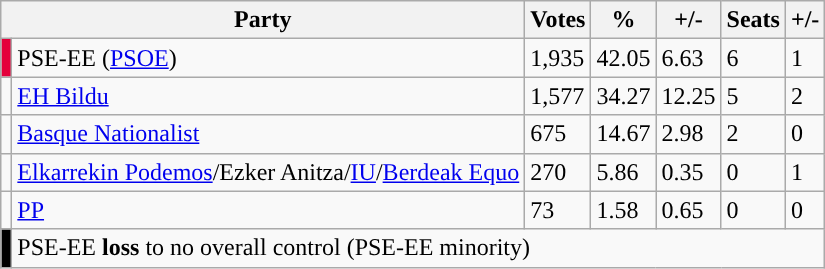<table class="wikitable">
<tr>
<th colspan="2">Party</th>
<th>Votes</th>
<th>%</th>
<th>+/-</th>
<th>Seats</th>
<th>+/-</th>
</tr>
<tr>
<td bgcolor="#E4003B"></td>
<td>PSE-EE (<a href='#'>PSOE</a>)</td>
<td>1,935</td>
<td>42.05</td>
<td> 6.63</td>
<td>6</td>
<td> 1</td>
</tr>
<tr>
<td></td>
<td><a href='#'>EH Bildu</a></td>
<td>1,577</td>
<td>34.27</td>
<td> 12.25</td>
<td>5</td>
<td> 2</td>
</tr>
<tr>
<td></td>
<td><a href='#'>Basque Nationalist</a></td>
<td>675</td>
<td>14.67</td>
<td> 2.98</td>
<td>2</td>
<td> 0</td>
</tr>
<tr>
<td></td>
<td><a href='#'>Elkarrekin Podemos</a>/Ezker Anitza/<a href='#'>IU</a>/<a href='#'>Berdeak Equo</a></td>
<td>270</td>
<td>5.86</td>
<td> 0.35</td>
<td>0</td>
<td> 1</td>
</tr>
<tr>
<td></td>
<td><a href='#'>PP</a></td>
<td>73</td>
<td>1.58</td>
<td> 0.65</td>
<td>0</td>
<td> 0</td>
</tr>
<tr>
<td bgcolor="black"></td>
<td colspan="6">PSE-EE <strong>loss</strong> to no overall control (PSE-EE minority)</td>
</tr>
</table>
